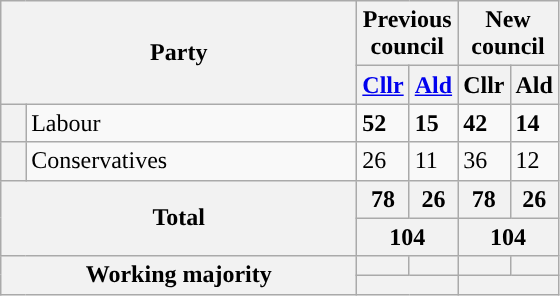<table class="wikitable">
<tr>
<th colspan="2" rowspan="2" style="width: 230px">Party</th>
<th valign=top colspan="2" style="width: 30px">Previous council</th>
<th valign=top colspan="2" style="width: 30px">New council</th>
</tr>
<tr>
<th><a href='#'>Cllr</a></th>
<th><a href='#'>Ald</a></th>
<th>Cllr</th>
<th>Ald</th>
</tr>
<tr>
<th style="background-color: "></th>
<td>Labour</td>
<td><strong>52</strong></td>
<td><strong>15</strong></td>
<td><strong>42</strong></td>
<td><strong>14</strong></td>
</tr>
<tr>
<th style="background-color: "></th>
<td>Conservatives</td>
<td>26</td>
<td>11</td>
<td>36</td>
<td>12</td>
</tr>
<tr>
<th colspan="2" rowspan="2">Total</th>
<th style="text-align: center">78</th>
<th style="text-align: center">26</th>
<th style="text-align: center">78</th>
<th style="text-align: center">26</th>
</tr>
<tr>
<th colspan="2" style="text-align: center">104</th>
<th colspan="2" style="text-align: center">104</th>
</tr>
<tr>
<th colspan="2" rowspan="2">Working majority</th>
<th></th>
<th></th>
<th></th>
<th></th>
</tr>
<tr>
<th colspan="2"></th>
<th colspan="2"></th>
</tr>
</table>
